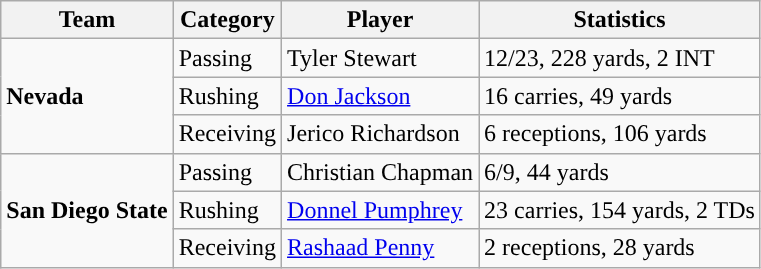<table class="wikitable" style="float: left;">
<tr>
<th>Team</th>
<th>Category</th>
<th>Player</th>
<th>Statistics</th>
</tr>
<tr>
<td rowspan=3><strong>Nevada</strong></td>
<td>Passing</td>
<td>Tyler Stewart</td>
<td>12/23, 228 yards, 2 INT</td>
</tr>
<tr>
<td>Rushing</td>
<td><a href='#'>Don Jackson</a></td>
<td>16 carries, 49 yards</td>
</tr>
<tr>
<td>Receiving</td>
<td>Jerico Richardson</td>
<td>6 receptions, 106 yards</td>
</tr>
<tr>
<td rowspan=3><strong>San Diego State</strong></td>
<td>Passing</td>
<td>Christian Chapman</td>
<td>6/9, 44 yards</td>
</tr>
<tr>
<td>Rushing</td>
<td><a href='#'>Donnel Pumphrey</a></td>
<td>23 carries, 154 yards, 2 TDs</td>
</tr>
<tr>
<td>Receiving</td>
<td><a href='#'>Rashaad Penny</a></td>
<td>2 receptions, 28 yards</td>
</tr>
</table>
